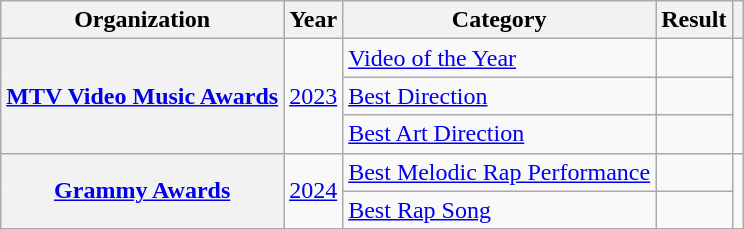<table class="wikitable sortable plainrowheaders" style="border:none; margin:0;">
<tr>
<th scope="col">Organization</th>
<th scope="col">Year</th>
<th scope="col">Category</th>
<th scope="col">Result</th>
<th class="unsortable" scope="col"></th>
</tr>
<tr>
<th rowspan="3" scope="row"><a href='#'>MTV Video Music Awards</a></th>
<td rowspan="3"><a href='#'>2023</a></td>
<td><a href='#'>Video of the Year</a></td>
<td></td>
<td rowspan="3"></td>
</tr>
<tr>
<td><a href='#'>Best Direction</a></td>
<td></td>
</tr>
<tr>
<td><a href='#'>Best Art Direction</a></td>
<td></td>
</tr>
<tr>
<th rowspan="2" scope="row"><a href='#'>Grammy Awards</a></th>
<td rowspan="2"><a href='#'>2024</a></td>
<td><a href='#'>Best Melodic Rap Performance</a></td>
<td></td>
<td rowspan="2"></td>
</tr>
<tr>
<td><a href='#'>Best Rap Song</a></td>
<td></td>
</tr>
</table>
